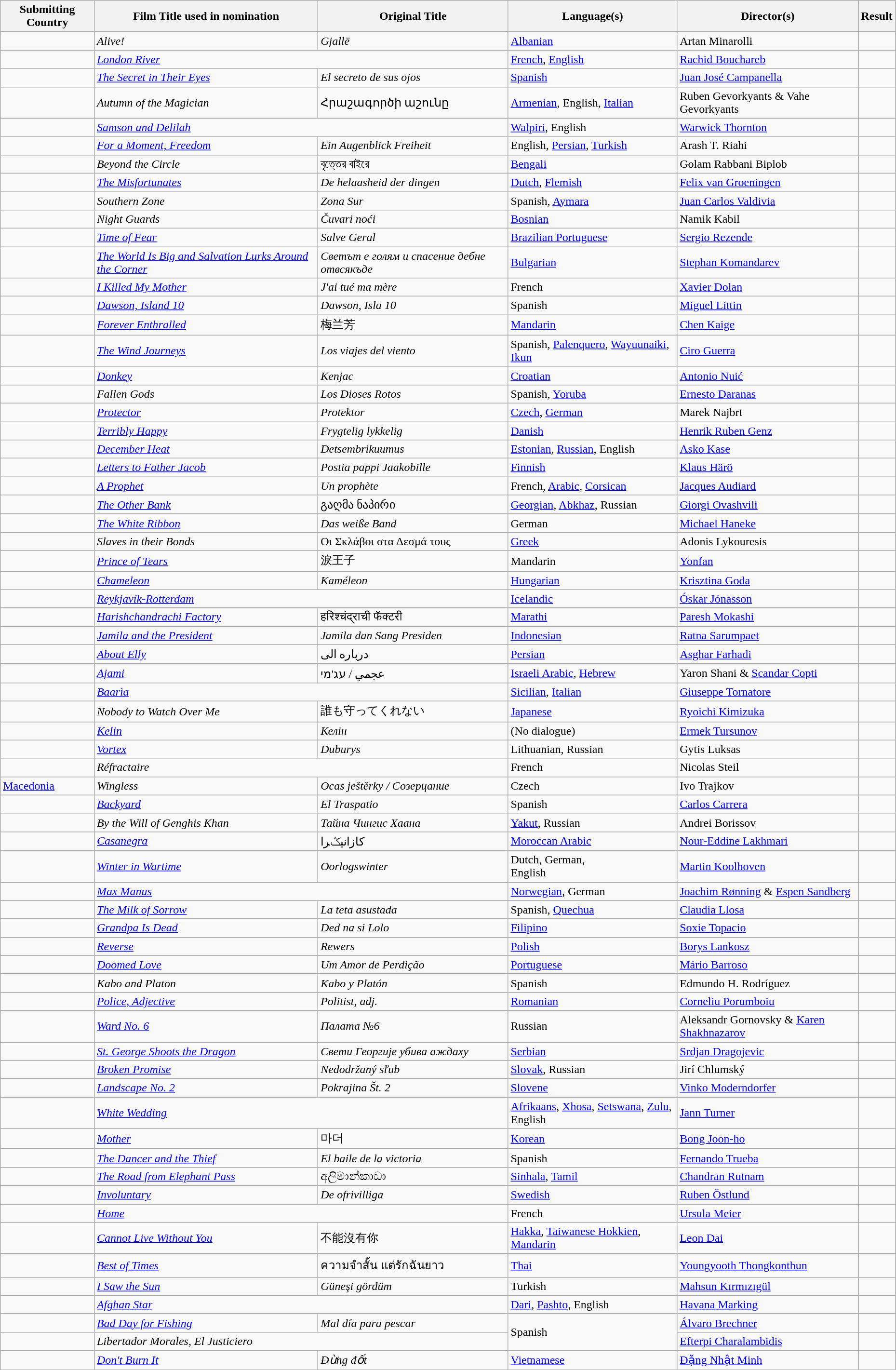<table class="wikitable sortable" width="98%" style="background:#f">
<tr>
<th>Submitting Country</th>
<th>Film Title used in nomination</th>
<th>Original Title</th>
<th>Language(s)</th>
<th>Director(s)</th>
<th>Result </th>
</tr>
<tr>
<td></td>
<td><em>Alive!</em></td>
<td><em>Gjallë</em></td>
<td><a href='#'>Albanian</a></td>
<td>Artan Minarolli</td>
<td></td>
</tr>
<tr>
<td></td>
<td colspan="2"><em><a href='#'>London River</a></em></td>
<td><a href='#'>French</a>, <a href='#'>English</a></td>
<td><a href='#'>Rachid Bouchareb</a></td>
<td></td>
</tr>
<tr>
<td></td>
<td><em><a href='#'>The Secret in Their Eyes</a></em></td>
<td><em>El secreto de sus ojos</em></td>
<td><a href='#'>Spanish</a></td>
<td><a href='#'>Juan José Campanella</a></td>
<td></td>
</tr>
<tr>
<td></td>
<td><em>Autumn of the Magician</em></td>
<td>Հրաշագործի աշունը</td>
<td><a href='#'>Armenian</a>, English, <a href='#'>Italian</a></td>
<td>Ruben Gevorkyants & Vahe Gevorkyants</td>
<td></td>
</tr>
<tr>
<td></td>
<td colspan="2"><em><a href='#'>Samson and Delilah</a></em></td>
<td><a href='#'>Walpiri</a>, English</td>
<td><a href='#'>Warwick Thornton</a></td>
<td></td>
</tr>
<tr>
<td></td>
<td><em><a href='#'>For a Moment, Freedom</a></em></td>
<td><em>Ein Augenblick Freiheit</em></td>
<td>English, <a href='#'>Persian</a>, <a href='#'>Turkish</a></td>
<td>Arash T. Riahi</td>
<td></td>
</tr>
<tr>
<td></td>
<td><em>Beyond the Circle</em></td>
<td>বৃত্তের বাইরে</td>
<td><a href='#'>Bengali</a></td>
<td>Golam Rabbani Biplob</td>
<td></td>
</tr>
<tr>
<td></td>
<td><em><a href='#'>The Misfortunates</a></em></td>
<td><em>De helaasheid der dingen</em></td>
<td><a href='#'>Dutch</a>, <a href='#'>Flemish</a></td>
<td><a href='#'>Felix van Groeningen</a></td>
<td></td>
</tr>
<tr>
<td></td>
<td><em>Southern Zone</em></td>
<td><em>Zona Sur</em></td>
<td>Spanish, <a href='#'>Aymara</a></td>
<td><a href='#'>Juan Carlos Valdivia</a></td>
<td></td>
</tr>
<tr>
<td></td>
<td><em>Night Guards</em></td>
<td><em>Čuvari noći</em></td>
<td><a href='#'>Bosnian</a></td>
<td>Namik Kabil</td>
<td></td>
</tr>
<tr>
<td></td>
<td><em><a href='#'>Time of Fear</a></em></td>
<td><em>Salve Geral</em></td>
<td><a href='#'>Brazilian Portuguese</a></td>
<td><a href='#'>Sergio Rezende</a></td>
<td></td>
</tr>
<tr>
<td></td>
<td><em><a href='#'>The World Is Big and Salvation Lurks Around the Corner</a></em></td>
<td><em>Светът е голям и спасение дебне отвсякъде</em></td>
<td><a href='#'>Bulgarian</a></td>
<td><a href='#'>Stephan Komandarev</a></td>
<td></td>
</tr>
<tr>
<td></td>
<td><em><a href='#'>I Killed My Mother</a></em></td>
<td><em>J'ai tué ma mère</em></td>
<td>French</td>
<td><a href='#'>Xavier Dolan</a></td>
<td></td>
</tr>
<tr>
<td></td>
<td><em><a href='#'>Dawson, Island 10</a></em></td>
<td><em>Dawson, Isla 10</em></td>
<td>Spanish</td>
<td><a href='#'>Miguel Littin</a></td>
<td></td>
</tr>
<tr>
<td></td>
<td><em><a href='#'>Forever Enthralled</a></em></td>
<td>梅兰芳</td>
<td><a href='#'>Mandarin</a></td>
<td><a href='#'>Chen Kaige</a></td>
<td></td>
</tr>
<tr>
<td></td>
<td><em><a href='#'>The Wind Journeys</a></em></td>
<td><em>Los viajes del viento</em></td>
<td>Spanish, <a href='#'>Palenquero</a>, <a href='#'>Wayuunaiki</a>, <a href='#'>Ikun</a></td>
<td><a href='#'>Ciro Guerra</a></td>
<td></td>
</tr>
<tr>
<td></td>
<td><em><a href='#'>Donkey</a></em></td>
<td><em>Kenjac</em></td>
<td><a href='#'>Croatian</a></td>
<td><a href='#'>Antonio Nuić</a></td>
<td></td>
</tr>
<tr>
<td></td>
<td><em>Fallen Gods</em></td>
<td><em>Los Dioses Rotos</em></td>
<td>Spanish, <a href='#'>Yoruba</a></td>
<td><a href='#'>Ernesto Daranas</a></td>
<td></td>
</tr>
<tr>
<td></td>
<td><em><a href='#'>Protector</a></em></td>
<td><em>Protektor</em></td>
<td><a href='#'>Czech</a>, <a href='#'>German</a></td>
<td>Marek Najbrt</td>
<td></td>
</tr>
<tr>
<td></td>
<td><em><a href='#'>Terribly Happy</a></em></td>
<td><em>Frygtelig lykkelig</em></td>
<td><a href='#'>Danish</a></td>
<td><a href='#'>Henrik Ruben Genz</a></td>
<td></td>
</tr>
<tr>
<td></td>
<td><em><a href='#'>December Heat</a></em></td>
<td><em>Detsembrikuumus</em></td>
<td><a href='#'>Estonian</a>, <a href='#'>Russian</a>, English</td>
<td><a href='#'>Asko Kase</a></td>
<td></td>
</tr>
<tr>
<td></td>
<td><em><a href='#'>Letters to Father Jacob</a></em></td>
<td><em>Postia pappi Jaakobille</em></td>
<td><a href='#'>Finnish</a></td>
<td><a href='#'>Klaus Härö</a></td>
<td></td>
</tr>
<tr>
<td></td>
<td><em><a href='#'>A Prophet</a></em></td>
<td><em>Un prophète</em></td>
<td>French, <a href='#'>Arabic</a>, <a href='#'>Corsican</a></td>
<td><a href='#'>Jacques Audiard</a></td>
<td></td>
</tr>
<tr>
<td></td>
<td><em><a href='#'>The Other Bank</a></em></td>
<td>გაღმა ნაპირი</td>
<td><a href='#'>Georgian</a>, <a href='#'>Abkhaz</a>, Russian</td>
<td><a href='#'>Giorgi Ovashvili</a></td>
<td></td>
</tr>
<tr>
<td></td>
<td><em><a href='#'>The White Ribbon</a></em></td>
<td><em>Das weiße Band</em></td>
<td>German</td>
<td><a href='#'>Michael Haneke</a></td>
<td></td>
</tr>
<tr>
<td></td>
<td><em>Slaves in their Bonds</em></td>
<td>Οι Σκλάβοι στα Δεσμά τους</td>
<td><a href='#'>Greek</a></td>
<td>Adonis Lykouresis</td>
<td></td>
</tr>
<tr>
<td></td>
<td><em><a href='#'>Prince of Tears</a></em></td>
<td>淚王子</td>
<td>Mandarin</td>
<td><a href='#'>Yonfan</a></td>
<td></td>
</tr>
<tr>
<td></td>
<td><em><a href='#'>Chameleon</a></em></td>
<td><em>Kaméleon</em></td>
<td><a href='#'>Hungarian</a></td>
<td><a href='#'>Krisztina Goda</a></td>
<td></td>
</tr>
<tr>
<td></td>
<td colspan="2"><em><a href='#'>Reykjavík-Rotterdam</a></em></td>
<td><a href='#'>Icelandic</a></td>
<td><a href='#'>Óskar Jónasson</a></td>
<td></td>
</tr>
<tr>
<td></td>
<td><em><a href='#'>Harishchandrachi Factory</a></em></td>
<td>हरिश्चंद्राची फॅक्टरी</td>
<td><a href='#'>Marathi</a></td>
<td><a href='#'>Paresh Mokashi</a></td>
<td></td>
</tr>
<tr>
<td></td>
<td><em><a href='#'>Jamila and the President</a></em></td>
<td><em>Jamila dan Sang Presiden</em></td>
<td><a href='#'>Indonesian</a></td>
<td><a href='#'>Ratna Sarumpaet</a></td>
<td></td>
</tr>
<tr>
<td></td>
<td><em><a href='#'>About Elly</a></em></td>
<td>درباره الی</td>
<td><a href='#'>Persian</a></td>
<td><a href='#'>Asghar Farhadi</a></td>
<td></td>
</tr>
<tr>
<td></td>
<td><em><a href='#'>Ajami</a></em></td>
<td>عجمي / עג'מי</td>
<td><a href='#'>Israeli Arabic</a>, <a href='#'>Hebrew</a></td>
<td>Yaron Shani & <a href='#'>Scandar Copti</a></td>
<td></td>
</tr>
<tr>
<td></td>
<td colspan="2"><em><a href='#'>Baarìa</a></em></td>
<td><a href='#'>Sicilian</a>, <a href='#'>Italian</a></td>
<td><a href='#'>Giuseppe Tornatore</a></td>
<td></td>
</tr>
<tr>
<td></td>
<td><em>Nobody to Watch Over Me</em></td>
<td>誰も守ってくれない</td>
<td><a href='#'>Japanese</a></td>
<td><a href='#'>Ryoichi Kimizuka</a></td>
<td></td>
</tr>
<tr>
<td></td>
<td><em><a href='#'>Kelin</a></em></td>
<td><em>Келін</em></td>
<td>(No dialogue)</td>
<td><a href='#'>Ermek Tursunov</a></td>
<td></td>
</tr>
<tr>
<td></td>
<td><em><a href='#'>Vortex</a></em></td>
<td><em>Duburys</em></td>
<td>Lithuanian, Russian</td>
<td>Gytis Luksas</td>
<td></td>
</tr>
<tr>
<td></td>
<td colspan="2"><em>Réfractaire</em></td>
<td>French</td>
<td>Nicolas Steil</td>
<td></td>
</tr>
<tr>
<td> <a href='#'>Macedonia</a></td>
<td><em>Wingless</em></td>
<td><em>Ocas ještěrky / Созерцание</em></td>
<td>Czech</td>
<td>Ivo Trajkov</td>
<td></td>
</tr>
<tr>
<td></td>
<td><em><a href='#'>Backyard</a></em></td>
<td><em>El Traspatio</em></td>
<td>Spanish</td>
<td><a href='#'>Carlos Carrera</a></td>
<td></td>
</tr>
<tr>
<td></td>
<td><em>By the Will of Genghis Khan</em> </td>
<td><em>Тайна Чингис Хаана</em></td>
<td><a href='#'>Yakut</a>, Russian</td>
<td>Andrei Borissov</td>
<td></td>
</tr>
<tr>
<td></td>
<td><em><a href='#'>Casanegra</a></em></td>
<td>كازانيݣرا</td>
<td><a href='#'>Moroccan Arabic</a></td>
<td><a href='#'>Nour-Eddine Lakhmari</a></td>
<td></td>
</tr>
<tr>
<td></td>
<td><em><a href='#'>Winter in Wartime</a></em></td>
<td><em>Oorlogswinter</em></td>
<td>Dutch, German,<br>English</td>
<td><a href='#'>Martin Koolhoven</a></td>
<td></td>
</tr>
<tr>
<td></td>
<td colspan="2"><em><a href='#'>Max Manus</a></em></td>
<td><a href='#'>Norwegian</a>, German</td>
<td><a href='#'>Joachim Rønning</a> & <a href='#'>Espen Sandberg</a></td>
<td></td>
</tr>
<tr>
<td></td>
<td><em><a href='#'>The Milk of Sorrow</a></em></td>
<td><em>La teta asustada</em></td>
<td>Spanish, <a href='#'>Quechua</a></td>
<td><a href='#'>Claudia Llosa</a></td>
<td></td>
</tr>
<tr>
<td></td>
<td><em><a href='#'>Grandpa Is Dead</a></em></td>
<td><em>Ded na si Lolo</em></td>
<td><a href='#'>Filipino</a></td>
<td><a href='#'>Soxie Topacio</a></td>
<td></td>
</tr>
<tr>
<td></td>
<td><em><a href='#'>Reverse</a></em></td>
<td><em>Rewers</em></td>
<td><a href='#'>Polish</a></td>
<td><a href='#'>Borys Lankosz</a></td>
<td></td>
</tr>
<tr>
<td></td>
<td><em><a href='#'>Doomed Love</a></em></td>
<td><em>Um Amor de Perdição</em></td>
<td><a href='#'>Portuguese</a></td>
<td><a href='#'>Mário Barroso</a></td>
<td></td>
</tr>
<tr>
<td></td>
<td><em>Kabo and Platon</em></td>
<td><em>Kabo y Platón</em></td>
<td>Spanish</td>
<td>Edmundo H. Rodríguez</td>
<td></td>
</tr>
<tr>
<td></td>
<td><em><a href='#'>Police, Adjective</a></em></td>
<td><em>Politist, adj.</em></td>
<td><a href='#'>Romanian</a></td>
<td><a href='#'>Corneliu Porumboiu</a></td>
<td></td>
</tr>
<tr>
<td></td>
<td><em><a href='#'>Ward No. 6</a></em></td>
<td><em>Палата №6</em></td>
<td>Russian</td>
<td>Aleksandr Gornovsky & <a href='#'>Karen Shakhnazarov</a></td>
<td></td>
</tr>
<tr>
<td></td>
<td><em><a href='#'>St. George Shoots the Dragon</a></em></td>
<td><em>Свети Георгије убива аждаху</em></td>
<td><a href='#'>Serbian</a></td>
<td><a href='#'>Srdjan Dragojevic</a></td>
<td></td>
</tr>
<tr>
<td></td>
<td><em><a href='#'>Broken Promise</a></em></td>
<td><em>Nedodržaný sľub</em></td>
<td><a href='#'>Slovak</a>, Russian</td>
<td>Jirí Chlumský</td>
<td></td>
</tr>
<tr>
<td></td>
<td><em><a href='#'>Landscape No. 2</a></em></td>
<td><em>Pokrajina Št. 2</em></td>
<td><a href='#'>Slovene</a></td>
<td><a href='#'>Vinko Moderndorfer</a></td>
<td></td>
</tr>
<tr>
<td></td>
<td colspan="2"><em><a href='#'>White Wedding</a></em></td>
<td><a href='#'>Afrikaans</a>, <a href='#'>Xhosa</a>, <a href='#'>Setswana</a>, <a href='#'>Zulu</a>, English</td>
<td><a href='#'>Jann Turner</a></td>
<td></td>
</tr>
<tr>
<td></td>
<td><em><a href='#'>Mother</a></em></td>
<td>마더</td>
<td><a href='#'>Korean</a></td>
<td><a href='#'>Bong Joon-ho</a></td>
<td></td>
</tr>
<tr>
<td></td>
<td><em><a href='#'>The Dancer and the Thief</a></em></td>
<td><em>El baile de la victoria</em></td>
<td>Spanish</td>
<td><a href='#'>Fernando Trueba</a></td>
<td></td>
</tr>
<tr>
<td></td>
<td><em><a href='#'>The Road from Elephant Pass</a></em></td>
<td>අලිමාන්කාඩා</td>
<td><a href='#'>Sinhala</a>, <a href='#'>Tamil</a></td>
<td><a href='#'>Chandran Rutnam</a></td>
<td></td>
</tr>
<tr>
<td></td>
<td><em><a href='#'>Involuntary</a></em></td>
<td><em>De ofrivilliga</em></td>
<td><a href='#'>Swedish</a></td>
<td><a href='#'>Ruben Östlund</a></td>
<td></td>
</tr>
<tr>
<td></td>
<td colspan="2"><em><a href='#'>Home</a></em></td>
<td>French</td>
<td><a href='#'>Ursula Meier</a></td>
<td></td>
</tr>
<tr>
<td></td>
<td><em><a href='#'>Cannot Live Without You</a></em></td>
<td>不能沒有你</td>
<td><a href='#'>Hakka</a>, <a href='#'>Taiwanese Hokkien</a>, <a href='#'>Mandarin</a></td>
<td><a href='#'>Leon Dai</a></td>
<td></td>
</tr>
<tr>
<td></td>
<td><em><a href='#'>Best of Times</a></em></td>
<td>ความจำสั้น แต่รักฉันยาว</td>
<td><a href='#'>Thai</a></td>
<td><a href='#'>Youngyooth Thongkonthun</a></td>
<td></td>
</tr>
<tr>
<td></td>
<td><em><a href='#'>I Saw the Sun</a></em></td>
<td><em>Güneşi gördüm</em></td>
<td>Turkish</td>
<td><a href='#'>Mahsun Kırmızıgül</a></td>
<td></td>
</tr>
<tr>
<td></td>
<td colspan="2"><em><a href='#'>Afghan Star</a></em></td>
<td><a href='#'>Dari</a>, <a href='#'>Pashto</a>, English</td>
<td><a href='#'>Havana Marking</a></td>
<td></td>
</tr>
<tr>
<td></td>
<td><em><a href='#'>Bad Day for Fishing</a></em></td>
<td><em>Mal día para pescar</em></td>
<td rowspan="2">Spanish</td>
<td><a href='#'>Álvaro Brechner</a></td>
<td></td>
</tr>
<tr>
<td></td>
<td colspan="2"><em>Libertador Morales, El Justiciero</em></td>
<td><a href='#'>Efterpi Charalambidis</a></td>
<td></td>
</tr>
<tr>
<td></td>
<td><em><a href='#'>Don't Burn It</a></em></td>
<td><em>Đừng đốt</em></td>
<td><a href='#'>Vietnamese</a></td>
<td><a href='#'>Đặng Nhật Minh</a></td>
<td></td>
</tr>
</table>
